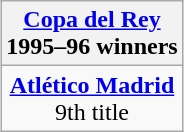<table class="wikitable" style="text-align: center; margin: 0 auto">
<tr>
<th><a href='#'>Copa del Rey</a><br>1995–96 winners</th>
</tr>
<tr>
<td><strong><a href='#'>Atlético Madrid</a></strong><br>9th title</td>
</tr>
</table>
